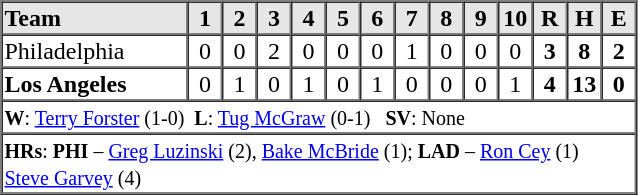<table border=1 cellspacing=0 width=425 style="margin-left:3em;">
<tr style="text-align:center; background-color:#e6e6e6;">
<th align=left width=27%>Team</th>
<th width=5%>1</th>
<th width=5%>2</th>
<th width=5%>3</th>
<th width=5%>4</th>
<th width=5%>5</th>
<th width=5%>6</th>
<th width=5%>7</th>
<th width=5%>8</th>
<th width=5%>9</th>
<th width=5%>10</th>
<th width=5%>R</th>
<th width=5%>H</th>
<th width=5%>E</th>
</tr>
<tr style="text-align:center;">
<td align=left>Philadelphia</td>
<td>0</td>
<td>0</td>
<td>2</td>
<td>0</td>
<td>0</td>
<td>0</td>
<td>1</td>
<td>0</td>
<td>0</td>
<td>0</td>
<td><strong>3</strong></td>
<td><strong>8</strong></td>
<td><strong>2</strong></td>
</tr>
<tr style="text-align:center;">
<td align=left><strong>Los Angeles</strong></td>
<td>0</td>
<td>1</td>
<td>0</td>
<td>1</td>
<td>0</td>
<td>1</td>
<td>0</td>
<td>0</td>
<td>0</td>
<td>1</td>
<td><strong>4</strong></td>
<td><strong>13</strong></td>
<td><strong>0</strong></td>
</tr>
<tr style="text-align:left;">
<td colspan=14><small><strong>W</strong>: <a href='#'>Terry Forster</a> (1-0)  <strong>L</strong>: <a href='#'>Tug McGraw</a> (0-1)   <strong>SV</strong>: None</small></td>
</tr>
<tr style="text-align:left;">
<td colspan=14><small><strong>HRs</strong>: <strong>PHI</strong> – <a href='#'>Greg Luzinski</a> (2), <a href='#'>Bake McBride</a> (1); <strong>LAD</strong> – <a href='#'>Ron Cey</a> (1)   <a href='#'>Steve Garvey</a> (4)</small></td>
</tr>
</table>
